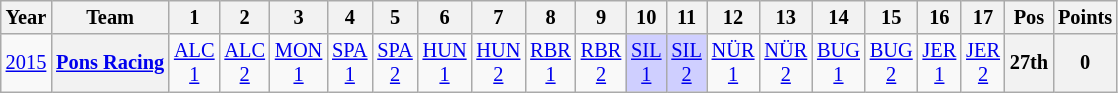<table class="wikitable" style="text-align:center; font-size:85%">
<tr>
<th>Year</th>
<th>Team</th>
<th>1</th>
<th>2</th>
<th>3</th>
<th>4</th>
<th>5</th>
<th>6</th>
<th>7</th>
<th>8</th>
<th>9</th>
<th>10</th>
<th>11</th>
<th>12</th>
<th>13</th>
<th>14</th>
<th>15</th>
<th>16</th>
<th>17</th>
<th>Pos</th>
<th>Points</th>
</tr>
<tr>
<td><a href='#'>2015</a></td>
<th nowrap><a href='#'>Pons Racing</a></th>
<td><a href='#'>ALC<br>1</a></td>
<td><a href='#'>ALC<br>2</a></td>
<td><a href='#'>MON<br>1</a></td>
<td><a href='#'>SPA<br>1</a></td>
<td><a href='#'>SPA<br>2</a></td>
<td><a href='#'>HUN<br>1</a></td>
<td><a href='#'>HUN<br>2</a></td>
<td><a href='#'>RBR<br>1</a></td>
<td><a href='#'>RBR<br>2</a></td>
<td style="background:#CFCFFF;"><a href='#'>SIL<br>1</a><br></td>
<td style="background:#CFCFFF;"><a href='#'>SIL<br>2</a><br></td>
<td><a href='#'>NÜR<br>1</a></td>
<td><a href='#'>NÜR<br>2</a></td>
<td><a href='#'>BUG<br>1</a></td>
<td><a href='#'>BUG<br>2</a></td>
<td><a href='#'>JER<br>1</a></td>
<td><a href='#'>JER<br>2</a></td>
<th>27th</th>
<th>0</th>
</tr>
</table>
